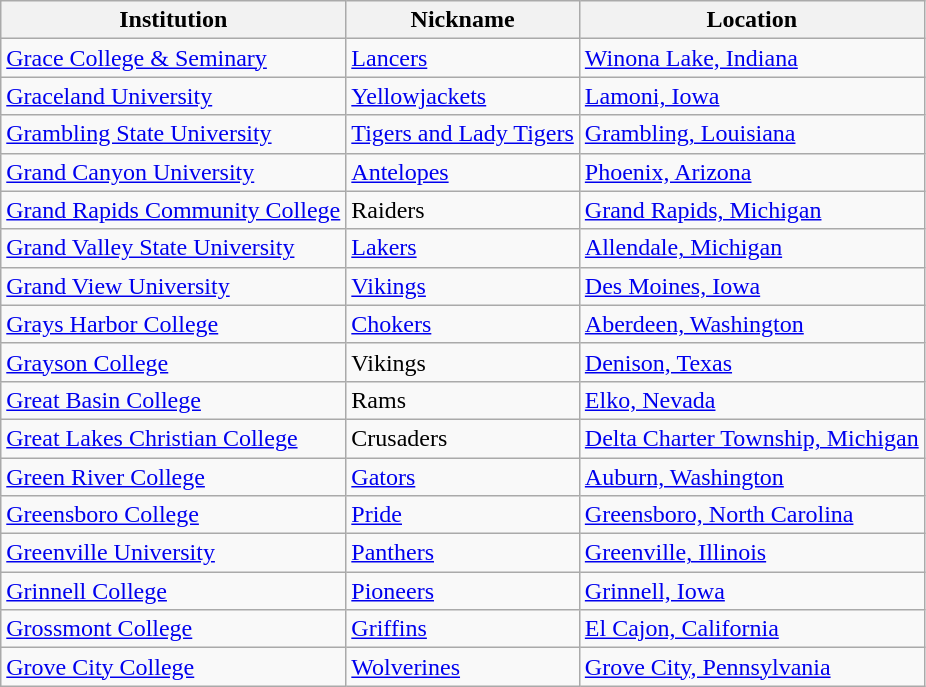<table class="wikitable">
<tr>
<th>Institution</th>
<th>Nickname</th>
<th>Location</th>
</tr>
<tr>
<td><a href='#'>Grace College & Seminary</a></td>
<td><a href='#'>Lancers</a></td>
<td><a href='#'>Winona Lake, Indiana</a></td>
</tr>
<tr>
<td><a href='#'>Graceland University</a></td>
<td><a href='#'>Yellowjackets</a></td>
<td><a href='#'>Lamoni, Iowa</a></td>
</tr>
<tr>
<td><a href='#'>Grambling State University</a></td>
<td><a href='#'>Tigers and Lady Tigers</a></td>
<td><a href='#'>Grambling, Louisiana</a></td>
</tr>
<tr>
<td><a href='#'>Grand Canyon University</a></td>
<td><a href='#'>Antelopes</a></td>
<td><a href='#'>Phoenix, Arizona</a></td>
</tr>
<tr>
<td><a href='#'>Grand Rapids Community College</a></td>
<td>Raiders</td>
<td><a href='#'>Grand Rapids, Michigan</a></td>
</tr>
<tr>
<td><a href='#'>Grand Valley State University</a></td>
<td><a href='#'>Lakers</a></td>
<td><a href='#'>Allendale, Michigan</a></td>
</tr>
<tr>
<td><a href='#'>Grand View University</a></td>
<td><a href='#'>Vikings</a></td>
<td><a href='#'>Des Moines, Iowa</a></td>
</tr>
<tr>
<td><a href='#'>Grays Harbor College</a></td>
<td><a href='#'>Chokers</a></td>
<td><a href='#'>Aberdeen, Washington</a></td>
</tr>
<tr>
<td><a href='#'>Grayson College</a></td>
<td>Vikings</td>
<td><a href='#'>Denison, Texas</a></td>
</tr>
<tr>
<td><a href='#'>Great Basin College</a></td>
<td>Rams</td>
<td><a href='#'>Elko, Nevada</a></td>
</tr>
<tr>
<td><a href='#'>Great Lakes Christian College</a></td>
<td>Crusaders</td>
<td><a href='#'>Delta Charter Township, Michigan</a></td>
</tr>
<tr>
<td><a href='#'>Green River College</a></td>
<td><a href='#'>Gators</a></td>
<td><a href='#'>Auburn, Washington</a></td>
</tr>
<tr>
<td><a href='#'>Greensboro College</a></td>
<td><a href='#'>Pride</a></td>
<td><a href='#'>Greensboro, North Carolina</a></td>
</tr>
<tr>
<td><a href='#'>Greenville University</a></td>
<td><a href='#'>Panthers</a></td>
<td><a href='#'>Greenville, Illinois</a></td>
</tr>
<tr>
<td><a href='#'>Grinnell College</a></td>
<td><a href='#'>Pioneers</a></td>
<td><a href='#'>Grinnell, Iowa</a></td>
</tr>
<tr>
<td><a href='#'>Grossmont College</a></td>
<td><a href='#'>Griffins</a></td>
<td><a href='#'>El Cajon, California</a></td>
</tr>
<tr>
<td><a href='#'>Grove City College</a></td>
<td><a href='#'>Wolverines</a></td>
<td><a href='#'>Grove City, Pennsylvania</a></td>
</tr>
</table>
